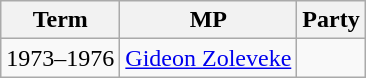<table class=wikitable>
<tr>
<th>Term</th>
<th>MP</th>
<th>Party</th>
</tr>
<tr>
<td>1973–1976</td>
<td><a href='#'>Gideon Zoleveke</a></td>
<td></td>
</tr>
</table>
